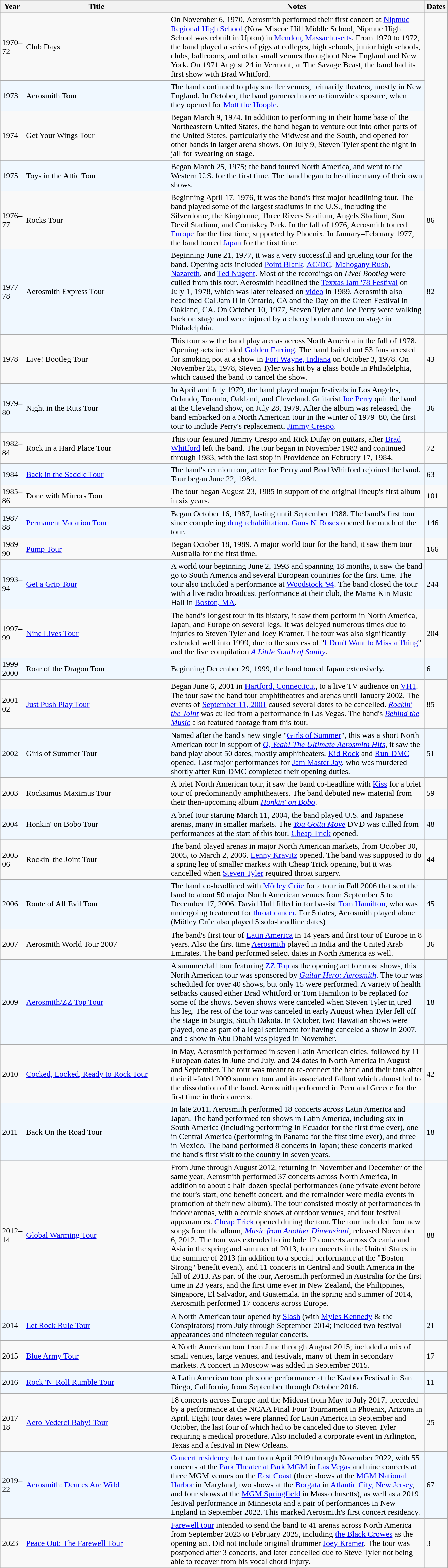<table class="wikitable">
<tr>
<th align="left" valign="top" width="30">Year</th>
<th align="left" valign="top" width="280">Title</th>
<th align="left" valign="top" width="500">Notes</th>
<th align="left" valign="top" width="20">Dates</th>
</tr>
<tr>
<td>1970–72</td>
<td>Club Days</td>
<td>On November 6, 1970, Aerosmith performed their first concert at <a href='#'>Nipmuc Regional High School</a> (Now Miscoe Hill Middle School, Nipmuc High School was rebuilt in Upton) in <a href='#'>Mendon, Massachusetts</a>. From 1970 to 1972, the band played a series of gigs at colleges, high schools, junior high schools, clubs, ballrooms, and other small venues throughout New England and New York. On 1971 August 24 in Vermont, at The Savage Beast, the band had its first show with Brad Whitford.</td>
</tr>
<tr>
</tr>
<tr ---- bgcolor="#F0F8FF">
<td>1973</td>
<td>Aerosmith Tour</td>
<td>The band continued to play smaller venues, primarily theaters, mostly in New England. In October, the band garnered more nationwide exposure, when they opened for <a href='#'>Mott the Hoople</a>.</td>
</tr>
<tr>
<td>1974</td>
<td>Get Your Wings Tour</td>
<td>Began March 9, 1974. In addition to performing in their home base of the Northeastern United States, the band began to venture out into other parts of the United States, particularly the Midwest and the South, and opened for other bands in larger arena shows. On July 9, Steven Tyler spent the night in jail for swearing on stage.</td>
</tr>
<tr>
</tr>
<tr ---- bgcolor="#F0F8FF">
<td>1975</td>
<td>Toys in the Attic Tour</td>
<td>Began March 25, 1975; the band toured North America, and went to the Western U.S. for the first time. The band began to headline many of their own shows.</td>
</tr>
<tr>
<td>1976–77</td>
<td>Rocks Tour</td>
<td>Beginning April 17, 1976, it was the band's first major headlining tour. The band played some of the largest stadiums in the U.S., including the Silverdome, the Kingdome, Three Rivers Stadium, Angels Stadium, Sun Devil Stadium, and Comiskey Park. In the fall of 1976, Aerosmith toured <a href='#'>Europe</a> for the first time, supported by Phoenix. In January–February 1977, the band toured <a href='#'>Japan</a> for the first time.</td>
<td>86</td>
</tr>
<tr>
</tr>
<tr ---- bgcolor="#F0F8FF">
<td>1977–78</td>
<td>Aerosmith Express Tour</td>
<td>Beginning June 21, 1977, it was a very successful and grueling tour for the band. Opening acts included <a href='#'>Point Blank</a>, <a href='#'>AC/DC</a>, <a href='#'>Mahogany Rush</a>, <a href='#'>Nazareth</a>, and <a href='#'>Ted Nugent</a>. Most of the recordings on <em>Live! Bootleg</em> were culled from this tour. Aerosmith headlined the <a href='#'>Texxas Jam '78 Festival</a> on July 1, 1978, which was later released on <a href='#'>video</a> in 1989. Aerosmith also headlined Cal Jam II in Ontario, CA and the Day on the Green Festival in Oakland, CA. On October 10, 1977, Steven Tyler and Joe Perry were walking back on stage and were injured by a cherry bomb thrown on stage in Philadelphia.</td>
<td>82</td>
</tr>
<tr>
<td>1978</td>
<td>Live! Bootleg Tour</td>
<td>This tour saw the band play arenas across North America in the fall of 1978. Opening acts included <a href='#'>Golden Earring</a>. The band bailed out 53 fans arrested for smoking pot at a show in <a href='#'>Fort Wayne, Indiana</a> on October 3, 1978. On November 25, 1978, Steven Tyler was hit by a glass bottle in Philadelphia, which caused the band to cancel the show.</td>
<td>43</td>
</tr>
<tr>
</tr>
<tr ---- bgcolor="#F0F8FF">
<td>1979–80</td>
<td>Night in the Ruts Tour</td>
<td>In April and July 1979, the band played major festivals in Los Angeles, Orlando, Toronto, Oakland, and Cleveland. Guitarist <a href='#'>Joe Perry</a> quit the band at the Cleveland show, on July 28, 1979. After the album was released, the band embarked on a North American tour in the winter of 1979–80, the first tour to include Perry's replacement, <a href='#'>Jimmy Crespo</a>.</td>
<td>36</td>
</tr>
<tr>
<td>1982–84</td>
<td>Rock in a Hard Place Tour</td>
<td>This tour featured Jimmy Crespo and Rick Dufay on guitars, after <a href='#'>Brad Whitford</a> left the band. The tour began in November 1982 and continued through 1983, with the last stop in Providence on February 17, 1984.</td>
<td>72</td>
</tr>
<tr>
</tr>
<tr ---- bgcolor="#F0F8FF">
<td>1984</td>
<td><a href='#'>Back in the Saddle Tour</a></td>
<td>The band's reunion tour, after Joe Perry and Brad Whitford rejoined the band. Tour began June 22, 1984.</td>
<td>63</td>
</tr>
<tr>
<td>1985–86</td>
<td>Done with Mirrors Tour</td>
<td>The tour began August 23, 1985 in support of the original lineup's first album in six years.</td>
<td>101</td>
</tr>
<tr>
</tr>
<tr ---- bgcolor="#F0F8FF">
<td>1987–88</td>
<td><a href='#'>Permanent Vacation Tour</a></td>
<td>Began October 16, 1987, lasting until September 1988. The band's first tour since completing <a href='#'>drug rehabilitation</a>. <a href='#'>Guns N' Roses</a> opened for much of the tour.</td>
<td>146</td>
</tr>
<tr>
<td>1989–90</td>
<td><a href='#'>Pump Tour</a></td>
<td>Began October 18, 1989. A major world tour for the band, it saw them tour Australia for the first time.</td>
<td>166</td>
</tr>
<tr>
</tr>
<tr ---- bgcolor="#F0F8FF">
<td>1993–94</td>
<td><a href='#'>Get a Grip Tour</a></td>
<td>A world tour beginning June 2, 1993 and spanning 18 months, it saw the band go to South America and several European countries for the first time. The tour also included a performance at <a href='#'>Woodstock '94</a>. The band closed the tour with a live radio broadcast performance at their club, the Mama Kin Music Hall in <a href='#'>Boston, MA</a>.</td>
<td>244</td>
</tr>
<tr>
<td>1997–99</td>
<td><a href='#'>Nine Lives Tour</a></td>
<td>The band's longest tour in its history, it saw them perform in North America, Japan, and Europe on several legs. It was delayed numerous times due to injuries to Steven Tyler and Joey Kramer. The tour was also significantly extended well into 1999, due to the success of "<a href='#'>I Don't Want to Miss a Thing</a>" and the live compilation <em><a href='#'>A Little South of Sanity</a></em>.</td>
<td>204</td>
</tr>
<tr>
</tr>
<tr ---- bgcolor="#F0F8FF">
<td>1999–2000</td>
<td>Roar of the Dragon Tour</td>
<td>Beginning December 29, 1999, the band toured Japan extensively.</td>
<td>6</td>
</tr>
<tr>
<td>2001–02</td>
<td><a href='#'>Just Push Play Tour</a></td>
<td>Began June 6, 2001 in <a href='#'>Hartford, Connecticut</a>, to a live TV audience on <a href='#'>VH1</a>. The tour saw the band tour amphitheatres and arenas until January 2002. The events of <a href='#'>September 11, 2001</a> caused several dates to be cancelled. <em><a href='#'>Rockin' the Joint</a></em> was culled from a performance in Las Vegas. The band's <em><a href='#'>Behind the Music</a></em> also featured footage from this tour.</td>
<td>85</td>
</tr>
<tr>
</tr>
<tr ---- bgcolor="#F0F8FF">
<td>2002</td>
<td>Girls of Summer Tour</td>
<td>Named after the band's new single "<a href='#'>Girls of Summer</a>", this was a short North American tour in support of <em><a href='#'>O, Yeah! The Ultimate Aerosmith Hits</a></em>, it saw the band play about 50 dates, mostly amphitheaters. <a href='#'>Kid Rock</a> and <a href='#'>Run-DMC</a> opened. Last major performances for <a href='#'>Jam Master Jay</a>, who was murdered shortly after Run-DMC completed their opening duties.</td>
<td>51</td>
</tr>
<tr>
<td>2003</td>
<td>Rocksimus Maximus Tour</td>
<td>A brief North American tour, it saw the band co-headline with <a href='#'>Kiss</a> for a brief tour of predominantly amphitheaters. The band debuted new material from their then-upcoming album <em><a href='#'>Honkin' on Bobo</a></em>.</td>
<td>59</td>
</tr>
<tr>
</tr>
<tr ---- bgcolor="#F0F8FF">
<td>2004</td>
<td>Honkin' on Bobo Tour</td>
<td>A brief tour starting March 11, 2004, the band played U.S. and Japanese arenas, many in smaller markets. The <em><a href='#'>You Gotta Move</a></em> DVD was culled from performances at the start of this tour. <a href='#'>Cheap Trick</a> opened.</td>
<td>48</td>
</tr>
<tr>
<td>2005–06</td>
<td>Rockin' the Joint Tour</td>
<td>The band played arenas in major North American markets, from October 30, 2005, to March 2, 2006. <a href='#'>Lenny Kravitz</a> opened. The band was supposed to do a spring leg of smaller markets with Cheap Trick opening, but it was cancelled when <a href='#'>Steven Tyler</a> required throat surgery.</td>
<td>44</td>
</tr>
<tr>
</tr>
<tr ---- bgcolor="#F0F8FF">
<td>2006</td>
<td>Route of All Evil Tour</td>
<td>The band co-headlined with <a href='#'>Mötley Crüe</a> for a tour in Fall 2006 that sent the band to about 50 major North American venues from September 5 to December 17, 2006. David Hull filled in for bassist <a href='#'>Tom Hamilton</a>, who was undergoing treatment for <a href='#'>throat cancer</a>. For 5 dates, Aerosmith played alone (Mötley Crüe also played 5 solo-headline dates)</td>
<td>45</td>
</tr>
<tr>
<td>2007</td>
<td>Aerosmith World Tour 2007</td>
<td>The band's first tour of <a href='#'>Latin America</a> in 14 years and first tour of Europe in 8 years. Also the first time <a href='#'>Aerosmith</a> played in India and the United Arab Emirates. The band performed select dates in North America as well.</td>
<td>36</td>
</tr>
<tr>
</tr>
<tr ---- bgcolor="#F0F8FF">
<td>2009</td>
<td><a href='#'>Aerosmith/ZZ Top Tour</a></td>
<td>A summer/fall tour featuring <a href='#'>ZZ Top</a> as the opening act for most shows, this North American tour was sponsored by <em><a href='#'>Guitar Hero: Aerosmith</a></em>. The tour was scheduled for over 40 shows, but only 15 were performed. A variety of health setbacks caused either Brad Whitford or Tom Hamilton to be replaced for some of the shows. Seven shows were canceled when Steven Tyler injured his leg. The rest of the tour was canceled in early August when Tyler fell off the stage in Sturgis, South Dakota. In October, two Hawaiian shows were played, one as part of a legal settlement for having canceled a show in 2007, and a show in Abu Dhabi was played in November.</td>
<td>18</td>
</tr>
<tr>
<td>2010</td>
<td><a href='#'>Cocked, Locked, Ready to Rock Tour</a></td>
<td>In May, Aerosmith performed in seven Latin American cities, followed by 11 European dates in June and July, and 24 dates in North America in August and September. The tour was meant to re-connect the band and their fans after their ill-fated 2009 summer tour and its associated fallout which almost led to the dissolution of the band. Aerosmith performed in Peru and Greece for the first time in their careers.</td>
<td>42</td>
</tr>
<tr>
</tr>
<tr ---- bgcolor="#F0F8FF">
<td>2011</td>
<td>Back On the Road Tour</td>
<td>In late 2011, Aerosmith performed 18 concerts across Latin America and Japan. The band performed ten shows in Latin America, including six in South America (including performing in Ecuador for the first time ever), one in Central America (performing in Panama for the first time ever), and three in Mexico. The band performed 8 concerts in Japan; these concerts marked the band's first visit to the country in seven years.</td>
<td>18</td>
</tr>
<tr>
<td>2012–14</td>
<td><a href='#'>Global Warming Tour</a></td>
<td>From June through August 2012, returning in November and December of the same year, Aerosmith performed 37 concerts across North America, in addition to about a half-dozen special performances (one private event before the tour's start, one benefit concert, and the remainder were media events in promotion of their new album). The tour consisted mostly of performances in indoor arenas, with a couple shows at outdoor venues, and four festival appearances. <a href='#'>Cheap Trick</a> opened during the tour. The tour included four new songs from the album, <em><a href='#'>Music from Another Dimension!</a></em>, released November 6, 2012. The tour was extended to include 12 concerts across Oceania and Asia in the spring and summer of 2013, four concerts in the United States in the summer of 2013 (in addition to a special performance at the "Boston Strong" benefit event), and 11 concerts in Central and South America in the fall of 2013. As part of the tour, Aerosmith performed in Australia for the first time in 23 years, and the first time ever in New Zealand, the Philippines, Singapore, El Salvador, and Guatemala. In the spring and summer of 2014, Aerosmith performed 17 concerts across Europe.</td>
<td>88</td>
</tr>
<tr>
</tr>
<tr ---- bgcolor="#F0F8FF">
<td>2014</td>
<td><a href='#'>Let Rock Rule Tour</a></td>
<td>A North American tour opened by <a href='#'>Slash</a> (with <a href='#'>Myles Kennedy</a> & the Conspirators) from July through September 2014; included two festival appearances and nineteen regular concerts.</td>
<td>21</td>
</tr>
<tr>
<td>2015</td>
<td><a href='#'>Blue Army Tour</a></td>
<td>A North American tour from June through August 2015; included a mix of small venues, large venues, and festivals, many of them in secondary markets. A concert in Moscow was added in September 2015.</td>
<td>17</td>
</tr>
<tr>
</tr>
<tr ---- bgcolor="#F0F8FF">
<td>2016</td>
<td><a href='#'>Rock 'N' Roll Rumble Tour</a></td>
<td>A Latin American tour plus one performance at the Kaaboo Festival in San Diego, California, from September through October 2016.</td>
<td>11</td>
</tr>
<tr>
<td>2017–18</td>
<td><a href='#'>Aero-Vederci Baby! Tour</a></td>
<td>18 concerts across Europe and the Mideast from May to July 2017, preceded by a performance at the NCAA Final Four Tournament in Phoenix, Arizona in April. Eight tour dates were planned for Latin America in September and October, the last four of which had to be canceled due to Steven Tyler requiring a medical procedure. Also included a corporate event in Arlington, Texas and a festival in New Orleans.</td>
<td>25</td>
</tr>
<tr>
</tr>
<tr ---- bgcolor="#F0F8FF">
<td>2019–22</td>
<td><a href='#'>Aerosmith: Deuces Are Wild</a></td>
<td><a href='#'>Concert residency</a> that ran from April 2019 through November 2022, with 55 concerts at the <a href='#'>Park Theater at Park MGM</a> in <a href='#'>Las Vegas</a> and nine concerts at three MGM venues on the <a href='#'>East Coast</a> (three shows at the <a href='#'>MGM National Harbor</a> in Maryland, two shows at the <a href='#'>Borgata</a> in <a href='#'>Atlantic City, New Jersey</a>, and four shows at the <a href='#'>MGM Springfield</a> in Massachusetts), as well as a 2019 festival performance in Minnesota and a pair of performances in New England in September 2022. This marked Aerosmith's first concert residency.</td>
<td>67</td>
</tr>
<tr>
<td>2023</td>
<td><a href='#'>Peace Out: The Farewell Tour</a></td>
<td><a href='#'>Farewell tour</a> intended to send the band to 41 arenas across North America from September 2023 to February 2025, including <a href='#'>the Black Crowes</a> as the opening act. Did not include original drummer <a href='#'>Joey Kramer</a>. The tour was postponed after 3 concerts, and later cancelled due to Steve Tyler not being able to recover from his vocal chord injury.</td>
<td>3</td>
</tr>
</table>
